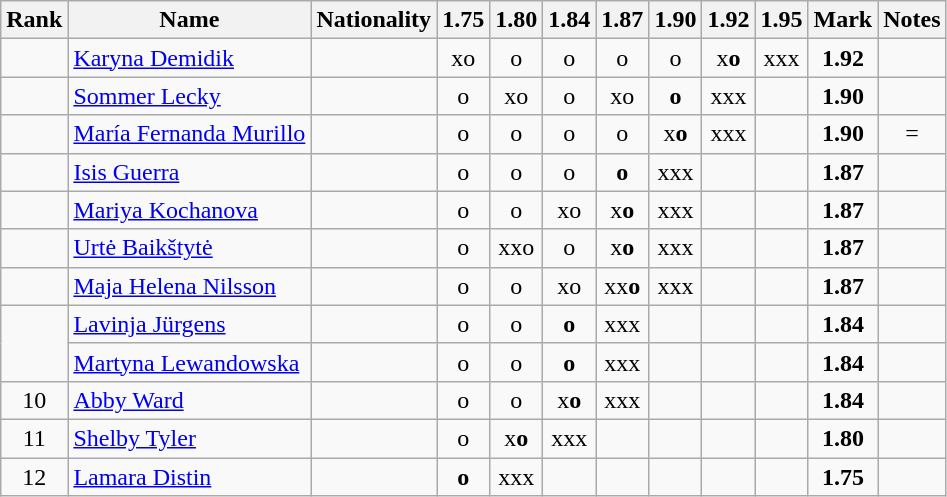<table class="wikitable sortable" style="text-align:center">
<tr>
<th>Rank</th>
<th>Name</th>
<th>Nationality</th>
<th>1.75</th>
<th>1.80</th>
<th>1.84</th>
<th>1.87</th>
<th>1.90</th>
<th>1.92</th>
<th>1.95</th>
<th>Mark</th>
<th>Notes</th>
</tr>
<tr>
<td></td>
<td align="left"><a href='#'>Karyna Demidik</a></td>
<td align="left"></td>
<td>xo</td>
<td>o</td>
<td>o</td>
<td>o</td>
<td>o</td>
<td>x<strong>o</strong></td>
<td>xxx</td>
<td><strong>1.92</strong></td>
<td></td>
</tr>
<tr>
<td></td>
<td align="left"><a href='#'>Sommer Lecky</a></td>
<td align="left"></td>
<td>o</td>
<td>xo</td>
<td>o</td>
<td>xo</td>
<td><strong>o</strong></td>
<td>xxx</td>
<td></td>
<td><strong>1.90</strong></td>
<td></td>
</tr>
<tr>
<td></td>
<td align="left"><a href='#'>María Fernanda Murillo</a></td>
<td align="left"></td>
<td>o</td>
<td>o</td>
<td>o</td>
<td>o</td>
<td>x<strong>o</strong></td>
<td>xxx</td>
<td></td>
<td><strong>1.90</strong></td>
<td>=<strong></strong></td>
</tr>
<tr>
<td></td>
<td align="left"><a href='#'>Isis Guerra</a></td>
<td align="left"></td>
<td>o</td>
<td>o</td>
<td>o</td>
<td><strong>o</strong></td>
<td>xxx</td>
<td></td>
<td></td>
<td><strong>1.87</strong></td>
<td></td>
</tr>
<tr>
<td></td>
<td align="left"><a href='#'>Mariya Kochanova</a></td>
<td align="left"></td>
<td>o</td>
<td>o</td>
<td>xo</td>
<td>x<strong>o</strong></td>
<td>xxx</td>
<td></td>
<td></td>
<td><strong>1.87</strong></td>
<td></td>
</tr>
<tr>
<td></td>
<td align="left"><a href='#'>Urtė Baikštytė</a></td>
<td align="left"></td>
<td>o</td>
<td>xxo</td>
<td>o</td>
<td>x<strong>o</strong></td>
<td>xxx</td>
<td></td>
<td></td>
<td><strong>1.87</strong></td>
<td></td>
</tr>
<tr>
<td></td>
<td align="left"><a href='#'>Maja Helena Nilsson</a></td>
<td align="left"></td>
<td>o</td>
<td>o</td>
<td>xo</td>
<td>xx<strong>o</strong></td>
<td>xxx</td>
<td></td>
<td></td>
<td><strong>1.87</strong></td>
<td></td>
</tr>
<tr>
<td rowspan=2></td>
<td align="left"><a href='#'>Lavinja Jürgens</a></td>
<td align="left"></td>
<td>o</td>
<td>o</td>
<td><strong>o</strong></td>
<td>xxx</td>
<td></td>
<td></td>
<td></td>
<td><strong>1.84</strong></td>
<td></td>
</tr>
<tr>
<td align="left"><a href='#'>Martyna Lewandowska</a></td>
<td align="left"></td>
<td>o</td>
<td>o</td>
<td><strong>o</strong></td>
<td>xxx</td>
<td></td>
<td></td>
<td></td>
<td><strong>1.84</strong></td>
<td></td>
</tr>
<tr>
<td>10</td>
<td align="left"><a href='#'>Abby Ward</a></td>
<td align="left"></td>
<td>o</td>
<td>o</td>
<td>x<strong>o</strong></td>
<td>xxx</td>
<td></td>
<td></td>
<td></td>
<td><strong>1.84</strong></td>
<td></td>
</tr>
<tr>
<td>11</td>
<td align="left"><a href='#'>Shelby Tyler</a></td>
<td align="left"></td>
<td>o</td>
<td>x<strong>o</strong></td>
<td>xxx</td>
<td></td>
<td></td>
<td></td>
<td></td>
<td><strong>1.80</strong></td>
<td></td>
</tr>
<tr>
<td>12</td>
<td align="left"><a href='#'>Lamara Distin</a></td>
<td align="left"></td>
<td><strong>o</strong></td>
<td>xxx</td>
<td></td>
<td></td>
<td></td>
<td></td>
<td></td>
<td><strong>1.75</strong></td>
<td></td>
</tr>
</table>
